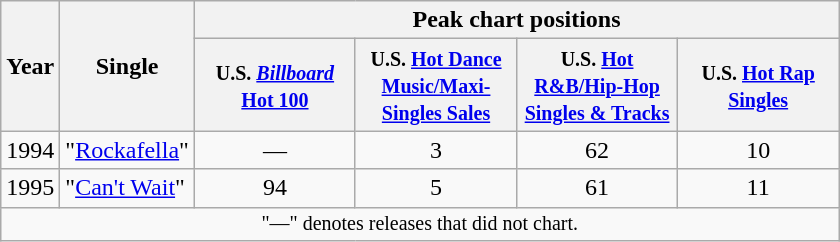<table class="wikitable">
<tr>
<th rowspan="2">Year</th>
<th rowspan="2">Single</th>
<th colspan="4">Peak chart positions</th>
</tr>
<tr>
<th width="100"><small>U.S. <a href='#'><em>Billboard</em> Hot 100</a></small></th>
<th width="100"><small>U.S. <a href='#'>Hot Dance Music/Maxi-Singles Sales</a></small></th>
<th width="100"><small>U.S. <a href='#'>Hot R&B/Hip-Hop Singles & Tracks</a></small></th>
<th width="100"><small>U.S. <a href='#'>Hot Rap Singles</a></small></th>
</tr>
<tr>
<td align="center">1994</td>
<td align="left">"<a href='#'>Rockafella</a>"</td>
<td align="center">—</td>
<td align="center">3</td>
<td align="center">62</td>
<td align="center">10</td>
</tr>
<tr>
<td align="center">1995</td>
<td align="left">"<a href='#'>Can't Wait</a>"</td>
<td align="center">94</td>
<td align="center">5</td>
<td align="center">61</td>
<td align="center">11</td>
</tr>
<tr>
<td colspan="6" style="text-align:center; font-size:10pt;">"—" denotes releases that did not chart.</td>
</tr>
</table>
